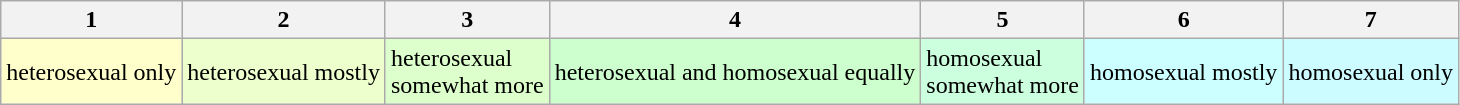<table class="wikitable" table-layout:fixed; text-align:center">
<tr>
<th scope="col">1</th>
<th scope="col">2</th>
<th scope="col">3</th>
<th scope="col">4</th>
<th scope="col">5</th>
<th scope="col">6</th>
<th scope="col">7</th>
</tr>
<tr>
<td style="background-color:#ffc">heterosexual only</td>
<td style="background-color:#edffcc">heterosexual mostly</td>
<td style="background-color:#dcffcc">heterosexual<br>somewhat more</td>
<td style="background-color:#ccffcd">heterosexual and homosexual equally</td>
<td style="background-color:#ccffde">homosexual<br>somewhat more</td>
<td style="background-color:#cff">homosexual mostly</td>
<td style="background-color:#ccfcff">homosexual only</td>
</tr>
</table>
